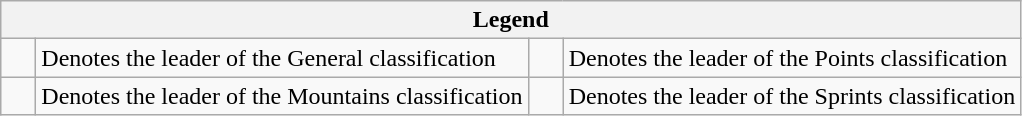<table class="wikitable">
<tr>
<th colspan=4>Legend</th>
</tr>
<tr>
<td>    </td>
<td>Denotes the leader of the General classification</td>
<td>    </td>
<td>Denotes the leader of the Points classification</td>
</tr>
<tr>
<td>    </td>
<td>Denotes the leader of the Mountains classification</td>
<td>    </td>
<td>Denotes the leader of the Sprints classification</td>
</tr>
</table>
